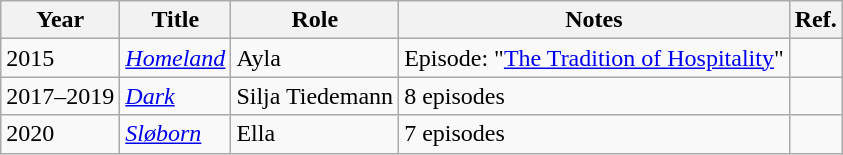<table class="wikitable">
<tr>
<th>Year</th>
<th>Title</th>
<th>Role</th>
<th>Notes</th>
<th>Ref.</th>
</tr>
<tr>
<td>2015</td>
<td><em><a href='#'>Homeland</a></em></td>
<td>Ayla</td>
<td>Episode: "<a href='#'>The Tradition of Hospitality</a>"</td>
<td></td>
</tr>
<tr>
<td>2017–2019</td>
<td><em><a href='#'>Dark</a></em></td>
<td>Silja Tiedemann</td>
<td>8 episodes</td>
<td></td>
</tr>
<tr>
<td>2020</td>
<td><em><a href='#'>Sløborn</a></em></td>
<td>Ella</td>
<td>7 episodes</td>
<td></td>
</tr>
</table>
